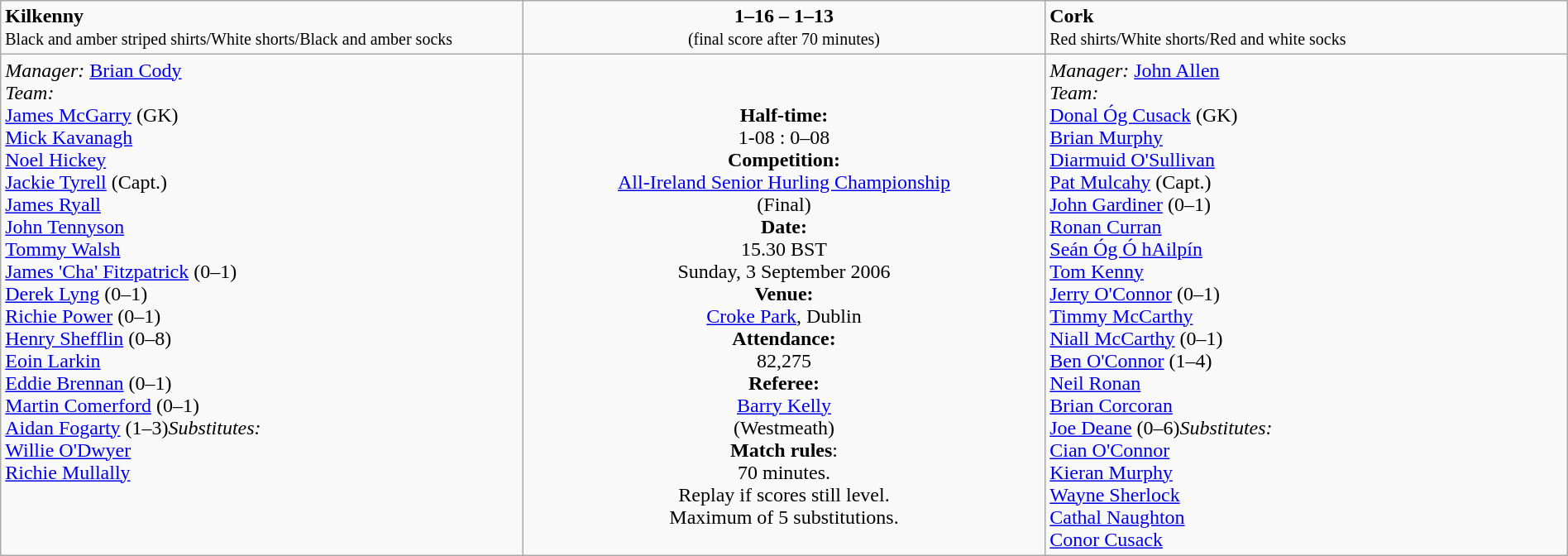<table border=0 class="wikitable" width=100%>
<tr>
<td width=33% valign=top><span><strong>Kilkenny</strong></span><br><small>Black and amber striped shirts/White shorts/Black and amber socks</small></td>
<td width=33% valign=top align=center><span><strong>1–16 – 1–13</strong></span><br><small>(final score after 70 minutes)</small></td>
<td width=33% valign=top><span><strong>Cork</strong></span><br><small>Red shirts/White shorts/Red and white socks</small></td>
</tr>
<tr>
<td valign=top><em>Manager:</em> <a href='#'>Brian Cody</a><br><em>Team:</em>
<br><a href='#'>James McGarry</a> (GK)
<br><a href='#'>Mick Kavanagh</a>
<br><a href='#'>Noel Hickey</a>
<br><a href='#'>Jackie Tyrell</a> (Capt.)
<br><a href='#'>James Ryall</a>
<br><a href='#'>John Tennyson</a>
<br><a href='#'>Tommy Walsh</a>
<br><a href='#'>James 'Cha' Fitzpatrick</a> (0–1)
<br><a href='#'>Derek Lyng</a> (0–1)
<br><a href='#'>Richie Power</a> (0–1)
<br><a href='#'>Henry Shefflin</a> (0–8)
<br><a href='#'>Eoin Larkin</a>
<br><a href='#'>Eddie Brennan</a> (0–1)
<br><a href='#'>Martin Comerford</a> (0–1)
<br><a href='#'>Aidan Fogarty</a> (1–3)<em>Substitutes:</em>
<br><a href='#'>Willie O'Dwyer</a>
<br><a href='#'>Richie Mullally</a></td>
<td valign=middle align=center><br><strong>Half-time:</strong><br>1-08 : 0–08<br><strong>Competition:</strong><br><a href='#'>All-Ireland Senior Hurling Championship</a><br>(Final)<br><strong>Date:</strong><br>15.30 BST<br>Sunday, 3 September 2006<br><strong>Venue:</strong><br><a href='#'>Croke Park</a>, Dublin<br><strong>Attendance:</strong><br> 82,275<br><strong>Referee:</strong><br><a href='#'>Barry Kelly</a><br>(Westmeath)<br><strong>Match rules</strong>:<br>70 minutes.<br>Replay if scores still level.<br>Maximum of 5 substitutions.
</td>
<td valign=top><em>Manager:</em> <a href='#'>John Allen</a><br><em>Team:</em>
<br><a href='#'>Donal Óg Cusack</a> (GK)
<br><a href='#'>Brian Murphy</a>
<br><a href='#'>Diarmuid O'Sullivan</a>
<br><a href='#'>Pat Mulcahy</a> (Capt.)
<br><a href='#'>John Gardiner</a> (0–1)
<br><a href='#'>Ronan Curran</a>
<br><a href='#'>Seán Óg Ó hAilpín</a>
<br><a href='#'>Tom Kenny</a>
<br><a href='#'>Jerry O'Connor</a> (0–1)
<br><a href='#'>Timmy McCarthy</a>
<br><a href='#'>Niall McCarthy</a> (0–1)
<br><a href='#'>Ben O'Connor</a> (1–4)
<br><a href='#'>Neil Ronan</a>
<br><a href='#'>Brian Corcoran</a>
<br><a href='#'>Joe Deane</a> (0–6)<em>Substitutes:</em>
<br><a href='#'>Cian O'Connor</a>
<br><a href='#'>Kieran Murphy</a>
<br><a href='#'>Wayne Sherlock</a>
<br><a href='#'>Cathal Naughton</a>
<br><a href='#'>Conor Cusack</a></td>
</tr>
</table>
